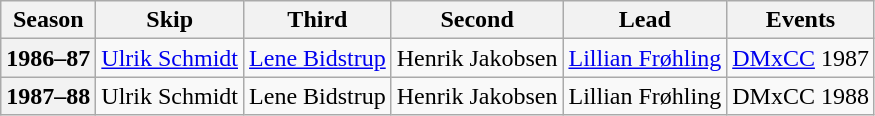<table class="wikitable">
<tr>
<th scope="col">Season</th>
<th scope="col">Skip</th>
<th scope="col">Third</th>
<th scope="col">Second</th>
<th scope="col">Lead</th>
<th scope="col">Events</th>
</tr>
<tr>
<th scope="row">1986–87</th>
<td><a href='#'>Ulrik Schmidt</a></td>
<td><a href='#'>Lene Bidstrup</a></td>
<td>Henrik Jakobsen</td>
<td><a href='#'>Lillian Frøhling</a></td>
<td><a href='#'>DMxCC</a> 1987 </td>
</tr>
<tr>
<th scope="row">1987–88</th>
<td>Ulrik Schmidt</td>
<td>Lene Bidstrup</td>
<td>Henrik Jakobsen</td>
<td>Lillian Frøhling</td>
<td>DMxCC 1988 </td>
</tr>
</table>
